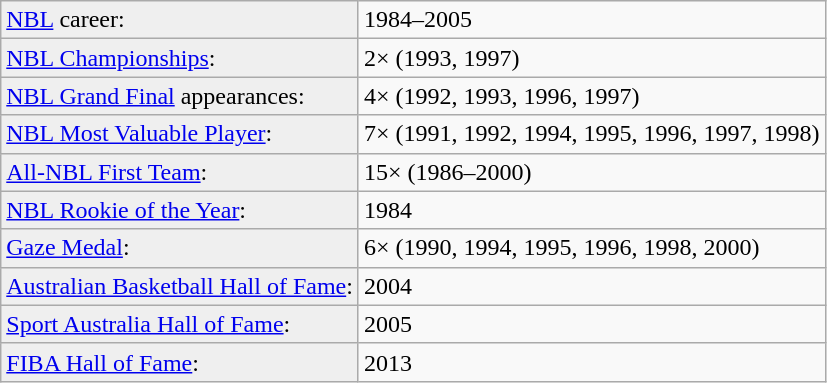<table class="wikitable">
<tr align=left>
<td style="background:#efefef;"><a href='#'>NBL</a> career:</td>
<td>1984–2005</td>
</tr>
<tr align=left>
<td style="background:#efefef;"><a href='#'>NBL Championships</a>:</td>
<td>2× (1993, 1997)</td>
</tr>
<tr>
<td style="background:#efefef;"><a href='#'>NBL Grand Final</a> appearances:</td>
<td>4× (1992, 1993, 1996, 1997)</td>
</tr>
<tr>
<td style="background:#efefef;"><a href='#'>NBL Most Valuable Player</a>:</td>
<td>7× (1991, 1992, 1994, 1995, 1996, 1997, 1998)</td>
</tr>
<tr>
<td style="background:#efefef;"><a href='#'>All-NBL First Team</a>:</td>
<td>15× (1986–2000)</td>
</tr>
<tr>
<td style="background:#efefef;"><a href='#'>NBL Rookie of the Year</a>:</td>
<td>1984</td>
</tr>
<tr>
<td style="background:#efefef;"><a href='#'>Gaze Medal</a>:</td>
<td>6× (1990, 1994, 1995, 1996, 1998, 2000)</td>
</tr>
<tr>
<td style="background:#efefef;"><a href='#'>Australian Basketball Hall of Fame</a>:</td>
<td>2004</td>
</tr>
<tr>
<td style="background:#efefef;"><a href='#'>Sport Australia Hall of Fame</a>:</td>
<td>2005</td>
</tr>
<tr>
<td style="background:#efefef;"><a href='#'>FIBA Hall of Fame</a>:</td>
<td>2013</td>
</tr>
</table>
